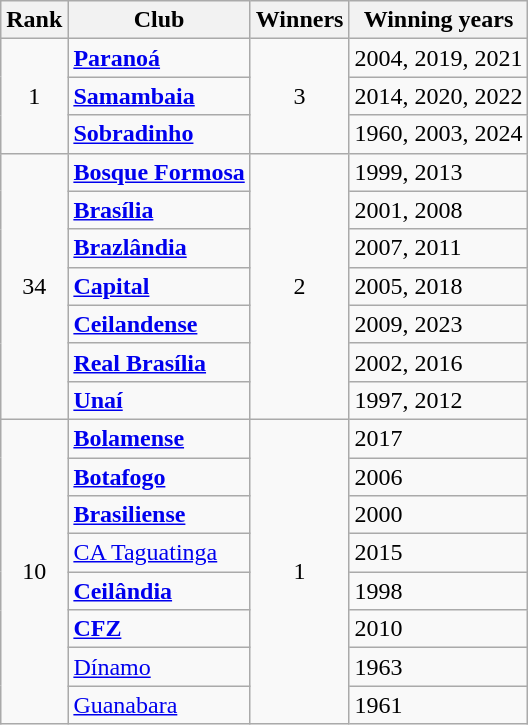<table class="wikitable sortable">
<tr>
<th>Rank</th>
<th>Club</th>
<th>Winners</th>
<th>Winning years</th>
</tr>
<tr>
<td rowspan=3 align="center">1</td>
<td><strong><a href='#'>Paranoá</a></strong></td>
<td rowspan=3 align="center">3</td>
<td>2004, 2019, 2021</td>
</tr>
<tr>
<td><strong><a href='#'>Samambaia</a></strong></td>
<td>2014, 2020, 2022</td>
</tr>
<tr>
<td><strong><a href='#'>Sobradinho</a></strong></td>
<td>1960, 2003, 2024</td>
</tr>
<tr>
<td rowspan=7 align="center">34</td>
<td><strong><a href='#'>Bosque Formosa</a></strong></td>
<td rowspan=7 align="center">2</td>
<td>1999, 2013</td>
</tr>
<tr>
<td><strong><a href='#'>Brasília</a></strong></td>
<td>2001, 2008</td>
</tr>
<tr>
<td><strong><a href='#'>Brazlândia</a></strong></td>
<td>2007, 2011</td>
</tr>
<tr>
<td><strong><a href='#'>Capital</a></strong></td>
<td>2005, 2018</td>
</tr>
<tr>
<td><strong><a href='#'>Ceilandense</a></strong></td>
<td>2009, 2023</td>
</tr>
<tr>
<td><strong><a href='#'>Real Brasília</a></strong></td>
<td>2002, 2016</td>
</tr>
<tr>
<td><strong><a href='#'>Unaí</a></strong></td>
<td>1997, 2012</td>
</tr>
<tr>
<td rowspan=8 align="center">10</td>
<td><strong><a href='#'>Bolamense</a></strong></td>
<td rowspan=8 align="center">1</td>
<td>2017</td>
</tr>
<tr>
<td><strong><a href='#'>Botafogo</a></strong></td>
<td>2006</td>
</tr>
<tr>
<td><strong><a href='#'>Brasiliense</a></strong></td>
<td>2000</td>
</tr>
<tr>
<td><a href='#'>CA Taguatinga</a></td>
<td>2015</td>
</tr>
<tr>
<td><strong><a href='#'>Ceilândia</a></strong></td>
<td>1998</td>
</tr>
<tr>
<td><strong><a href='#'>CFZ</a></strong></td>
<td>2010</td>
</tr>
<tr>
<td><a href='#'>Dínamo</a></td>
<td>1963</td>
</tr>
<tr>
<td><a href='#'>Guanabara</a></td>
<td>1961</td>
</tr>
</table>
